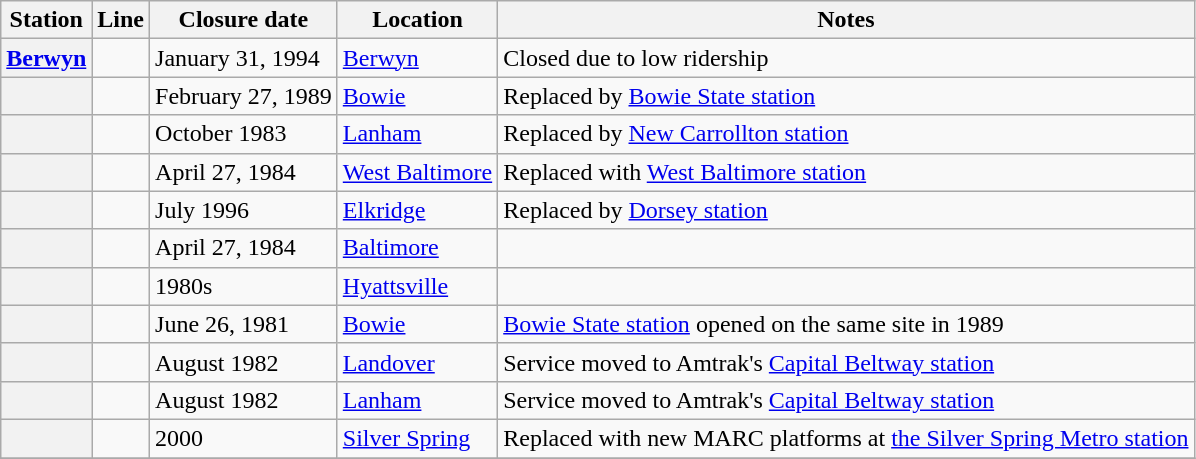<table class="wikitable sortable plainrowheaders">
<tr>
<th scope="col">Station</th>
<th scope="col">Line</th>
<th scope="col">Closure date</th>
<th scope="col">Location</th>
<th scope="col">Notes</th>
</tr>
<tr>
<th scope="row"><a href='#'>Berwyn</a></th>
<td></td>
<td>January 31, 1994</td>
<td><a href='#'>Berwyn</a></td>
<td>Closed due to low ridership</td>
</tr>
<tr>
<th scope="row"></th>
<td></td>
<td>February 27, 1989</td>
<td><a href='#'>Bowie</a></td>
<td>Replaced by <a href='#'>Bowie State station</a></td>
</tr>
<tr>
<th scope="row"></th>
<td></td>
<td>October 1983</td>
<td><a href='#'>Lanham</a></td>
<td>Replaced by <a href='#'>New Carrollton station</a></td>
</tr>
<tr>
<th scope="row"></th>
<td></td>
<td>April 27, 1984</td>
<td><a href='#'>West Baltimore</a></td>
<td>Replaced with <a href='#'>West Baltimore station</a></td>
</tr>
<tr>
<th scope="row"></th>
<td></td>
<td>July 1996</td>
<td><a href='#'>Elkridge</a></td>
<td>Replaced by <a href='#'>Dorsey station</a></td>
</tr>
<tr>
<th scope="row"></th>
<td></td>
<td>April 27, 1984</td>
<td><a href='#'>Baltimore</a></td>
<td></td>
</tr>
<tr>
<th scope="row"></th>
<td></td>
<td>1980s</td>
<td><a href='#'>Hyattsville</a></td>
<td></td>
</tr>
<tr>
<th scope="row"></th>
<td></td>
<td>June 26, 1981</td>
<td><a href='#'>Bowie</a></td>
<td><a href='#'>Bowie State station</a> opened on the same site in 1989</td>
</tr>
<tr>
<th scope="row"></th>
<td></td>
<td>August 1982</td>
<td><a href='#'>Landover</a></td>
<td>Service moved to Amtrak's <a href='#'>Capital Beltway station</a></td>
</tr>
<tr>
<th scope="row"></th>
<td></td>
<td>August 1982</td>
<td><a href='#'>Lanham</a></td>
<td>Service moved to Amtrak's <a href='#'>Capital Beltway station</a></td>
</tr>
<tr>
<th scope="row"></th>
<td></td>
<td>2000</td>
<td><a href='#'>Silver Spring</a></td>
<td>Replaced with new MARC platforms at <a href='#'>the Silver Spring Metro station</a></td>
</tr>
<tr>
</tr>
</table>
